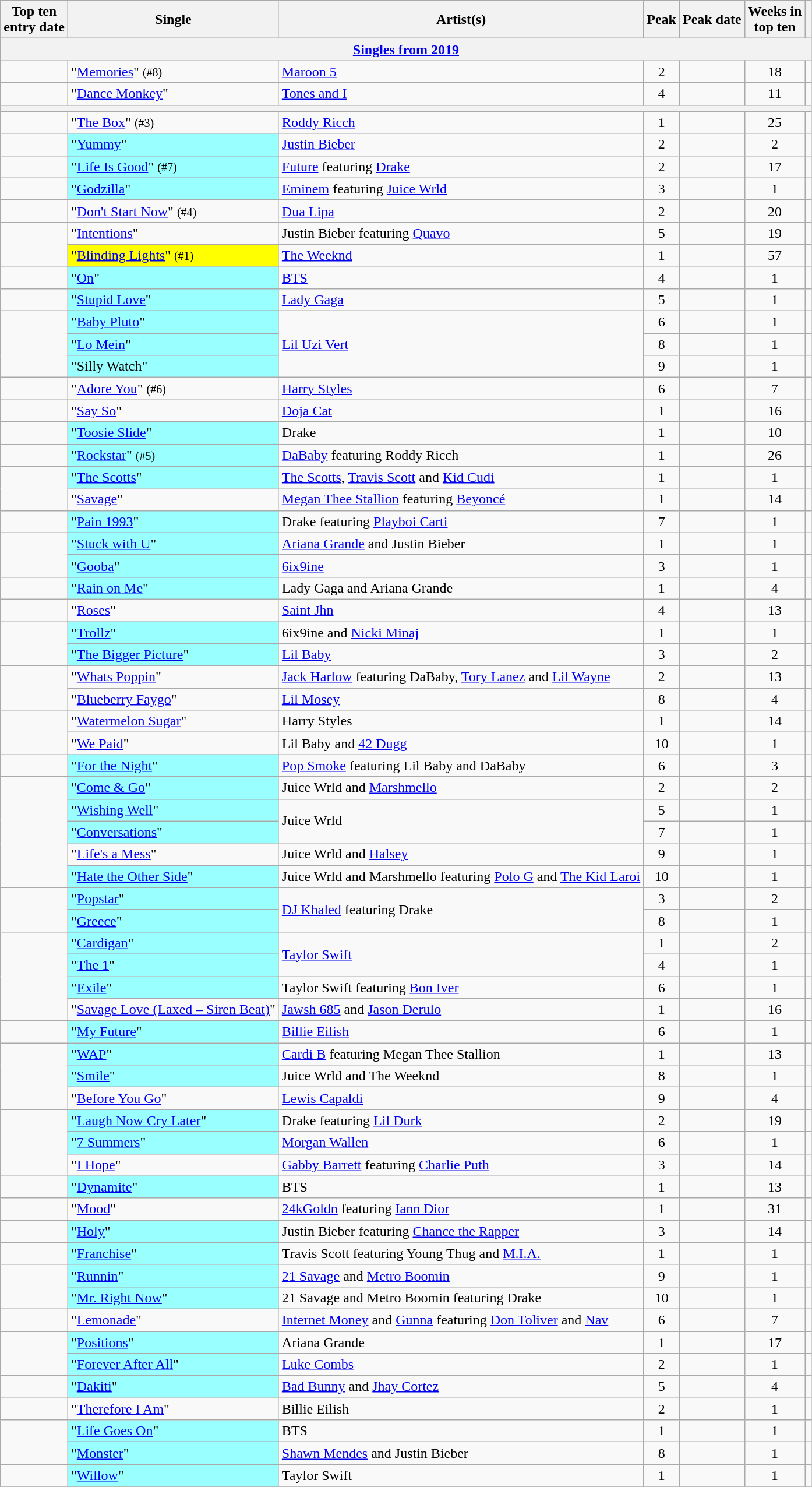<table class="wikitable sortable">
<tr>
<th>Top ten<br>entry date</th>
<th>Single</th>
<th>Artist(s)</th>
<th data-sort-type="number">Peak</th>
<th>Peak date</th>
<th data-sort-type="number">Weeks in<br>top ten</th>
<th></th>
</tr>
<tr>
<th colspan=7><a href='#'>Singles from 2019</a></th>
</tr>
<tr>
<td></td>
<td>"<a href='#'>Memories</a>" <small>(#8)</small></td>
<td><a href='#'>Maroon 5</a></td>
<td style="text-align:center;">2</td>
<td></td>
<td style="text-align:center;">18</td>
<td style="text-align:center;"></td>
</tr>
<tr>
<td></td>
<td>"<a href='#'>Dance Monkey</a>"</td>
<td><a href='#'>Tones and I</a></td>
<td style="text-align:center;">4</td>
<td></td>
<td style="text-align:center;">11</td>
<td style="text-align:center;"></td>
</tr>
<tr>
<th colspan=7></th>
</tr>
<tr>
<td></td>
<td>"<a href='#'>The Box</a>" <small>(#3)</small></td>
<td><a href='#'>Roddy Ricch</a></td>
<td style="text-align:center;">1</td>
<td></td>
<td style="text-align:center;">25</td>
<td style="text-align:center;"></td>
</tr>
<tr>
<td></td>
<td style="background:#9ff;">"<a href='#'>Yummy</a>" </td>
<td><a href='#'>Justin Bieber</a></td>
<td style="text-align:center;">2</td>
<td></td>
<td style="text-align:center;">2</td>
<td style="text-align:center;"></td>
</tr>
<tr>
<td></td>
<td style="background:#9ff;">"<a href='#'>Life Is Good</a>" <small>(#7)</small>  </td>
<td><a href='#'>Future</a> featuring <a href='#'>Drake</a></td>
<td style="text-align:center;">2</td>
<td></td>
<td style="text-align:center;">17</td>
<td style="text-align:center;"></td>
</tr>
<tr>
<td></td>
<td style="background:#9ff;">"<a href='#'>Godzilla</a>" </td>
<td><a href='#'>Eminem</a> featuring <a href='#'>Juice Wrld</a></td>
<td style="text-align:center;">3</td>
<td></td>
<td style="text-align:center;">1</td>
<td style="text-align:center;"></td>
</tr>
<tr>
<td></td>
<td>"<a href='#'>Don't Start Now</a>" <small>(#4)</small></td>
<td><a href='#'>Dua Lipa</a></td>
<td style="text-align:center;">2</td>
<td></td>
<td style="text-align:center;">20</td>
<td style="text-align:center;"></td>
</tr>
<tr>
<td rowspan=2></td>
<td>"<a href='#'>Intentions</a>"</td>
<td>Justin Bieber featuring <a href='#'>Quavo</a></td>
<td style="text-align:center;">5</td>
<td></td>
<td style="text-align:center;">19</td>
<td style="text-align:center;"></td>
</tr>
<tr>
<td style= "background:#FFFF00;">"<a href='#'>Blinding Lights</a>"   <small>(#1)</small></td>
<td><a href='#'>The Weeknd</a></td>
<td style="text-align:center;">1</td>
<td></td>
<td style="text-align:center;">57</td>
<td style="text-align:center;"></td>
</tr>
<tr>
<td></td>
<td style="background:#9ff;">"<a href='#'>On</a>" </td>
<td><a href='#'>BTS</a></td>
<td style="text-align:center;">4</td>
<td></td>
<td style="text-align:center;">1</td>
<td style="text-align:center;"></td>
</tr>
<tr>
<td></td>
<td style= "background:#9ff;">"<a href='#'>Stupid Love</a>" </td>
<td><a href='#'>Lady Gaga</a></td>
<td style="text-align:center;">5</td>
<td></td>
<td style="text-align:center;">1</td>
<td style="text-align:center;"></td>
</tr>
<tr>
<td rowspan=3></td>
<td style= "background:#9ff;">"<a href='#'>Baby Pluto</a>" </td>
<td rowspan=3><a href='#'>Lil Uzi Vert</a></td>
<td style="text-align:center;">6</td>
<td></td>
<td style="text-align:center;">1</td>
<td style="text-align:center;"></td>
</tr>
<tr>
<td style= "background:#9ff;">"<a href='#'>Lo Mein</a>" </td>
<td style="text-align:center;">8</td>
<td></td>
<td style="text-align:center;">1</td>
<td style="text-align:center;"></td>
</tr>
<tr>
<td style= "background:#9ff;">"Silly Watch" </td>
<td style="text-align:center;">9</td>
<td></td>
<td style="text-align:center;">1</td>
<td style="text-align:center;"></td>
</tr>
<tr>
<td></td>
<td>"<a href='#'>Adore You</a>" <small>(#6)</small></td>
<td><a href='#'>Harry Styles</a></td>
<td style="text-align:center;">6</td>
<td></td>
<td style="text-align:center;">7</td>
<td style="text-align:center;"></td>
</tr>
<tr>
<td></td>
<td>"<a href='#'>Say So</a>"</td>
<td><a href='#'>Doja Cat</a></td>
<td style="text-align:center;">1</td>
<td></td>
<td style="text-align:center;">16</td>
<td style="text-align:center;"></td>
</tr>
<tr>
<td></td>
<td style= "background:#9ff;">"<a href='#'>Toosie Slide</a>" </td>
<td>Drake</td>
<td style="text-align:center;">1</td>
<td></td>
<td style="text-align:center;">10</td>
<td style="text-align:center;"></td>
</tr>
<tr>
<td></td>
<td style= "background:#9ff;">"<a href='#'>Rockstar</a>" <small>(#5)</small>  </td>
<td><a href='#'>DaBaby</a> featuring Roddy Ricch</td>
<td style="text-align:center;">1</td>
<td></td>
<td style="text-align:center;">26</td>
<td style="text-align:center;"></td>
</tr>
<tr>
<td rowspan=2></td>
<td style= "background:#9ff;">"<a href='#'>The Scotts</a>" </td>
<td><a href='#'>The Scotts</a>, <a href='#'>Travis Scott</a> and <a href='#'>Kid Cudi</a></td>
<td style="text-align:center;">1</td>
<td></td>
<td style="text-align:center;">1</td>
<td style="text-align:center;"></td>
</tr>
<tr>
<td>"<a href='#'>Savage</a>"</td>
<td><a href='#'>Megan Thee Stallion</a> featuring <a href='#'>Beyoncé</a></td>
<td style="text-align:center;">1</td>
<td></td>
<td style="text-align:center;">14</td>
<td style="text-align:center;"></td>
</tr>
<tr>
<td></td>
<td style= "background:#9ff;">"<a href='#'>Pain 1993</a>" </td>
<td>Drake featuring <a href='#'>Playboi Carti</a></td>
<td style="text-align:center;">7</td>
<td></td>
<td style="text-align:center;">1</td>
<td style="text-align:center;"></td>
</tr>
<tr>
<td rowspan=2></td>
<td style= "background:#9ff;">"<a href='#'>Stuck with U</a>" </td>
<td><a href='#'>Ariana Grande</a> and Justin Bieber</td>
<td style="text-align:center;">1</td>
<td></td>
<td style="text-align:center;">1</td>
<td style="text-align:center;"></td>
</tr>
<tr>
<td style= "background:#9ff;">"<a href='#'>Gooba</a>" </td>
<td><a href='#'>6ix9ine</a></td>
<td style="text-align:center;">3</td>
<td></td>
<td style="text-align:center;">1</td>
<td style="text-align:center;"></td>
</tr>
<tr>
<td></td>
<td style= "background:#9ff;">"<a href='#'>Rain on Me</a>" </td>
<td>Lady Gaga and Ariana Grande</td>
<td style="text-align:center;">1</td>
<td></td>
<td style="text-align:center;">4</td>
<td style="text-align:center;"></td>
</tr>
<tr>
<td></td>
<td>"<a href='#'>Roses</a>"</td>
<td><a href='#'>Saint Jhn</a></td>
<td style="text-align:center;">4</td>
<td></td>
<td style="text-align:center;">13</td>
<td style="text-align:center;"></td>
</tr>
<tr>
<td rowspan=2></td>
<td style= "background:#9ff;">"<a href='#'>Trollz</a>" </td>
<td>6ix9ine and <a href='#'>Nicki Minaj</a></td>
<td style="text-align:center;">1</td>
<td></td>
<td style="text-align:center;">1</td>
<td style="text-align:center;"></td>
</tr>
<tr>
<td style= "background:#9ff;">"<a href='#'>The Bigger Picture</a>" </td>
<td><a href='#'>Lil Baby</a></td>
<td style="text-align:center;">3</td>
<td></td>
<td style="text-align:center;">2</td>
<td style="text-align:center;"></td>
</tr>
<tr>
<td rowspan=2></td>
<td>"<a href='#'>Whats Poppin</a>"</td>
<td><a href='#'>Jack Harlow</a> featuring DaBaby, <a href='#'>Tory Lanez</a> and <a href='#'>Lil Wayne</a></td>
<td style="text-align:center;">2</td>
<td></td>
<td style="text-align:center;">13</td>
<td style="text-align:center;"></td>
</tr>
<tr>
<td>"<a href='#'>Blueberry Faygo</a>"</td>
<td><a href='#'>Lil Mosey</a></td>
<td style="text-align:center;">8</td>
<td></td>
<td style="text-align:center;">4</td>
<td style="text-align:center;"></td>
</tr>
<tr>
<td rowspan=2></td>
<td>"<a href='#'>Watermelon Sugar</a>"</td>
<td>Harry Styles</td>
<td style="text-align:center;">1</td>
<td></td>
<td style="text-align:center;">14</td>
<td style="text-align:center;"></td>
</tr>
<tr>
<td>"<a href='#'>We Paid</a>"</td>
<td>Lil Baby and <a href='#'>42 Dugg</a></td>
<td style="text-align:center;">10</td>
<td></td>
<td style="text-align:center;">1</td>
<td style="text-align:center;"></td>
</tr>
<tr>
<td></td>
<td style= "background:#9ff;">"<a href='#'>For the Night</a>" </td>
<td><a href='#'>Pop Smoke</a> featuring Lil Baby and DaBaby</td>
<td style="text-align:center;">6</td>
<td></td>
<td style="text-align:center;">3</td>
<td style="text-align:center;"></td>
</tr>
<tr>
<td rowspan=5></td>
<td style= "background:#9ff;">"<a href='#'>Come & Go</a>" </td>
<td>Juice Wrld and <a href='#'>Marshmello</a></td>
<td style="text-align:center;">2</td>
<td></td>
<td style="text-align:center;">2</td>
<td style="text-align:center;"></td>
</tr>
<tr>
<td style= "background:#9ff;">"<a href='#'>Wishing Well</a>" </td>
<td rowspan=2>Juice Wrld</td>
<td style="text-align:center;">5</td>
<td></td>
<td style="text-align:center;">1</td>
<td style="text-align:center;"></td>
</tr>
<tr>
<td style= "background:#9ff;">"<a href='#'>Conversations</a>" </td>
<td style="text-align:center;">7</td>
<td></td>
<td style="text-align:center;">1</td>
<td style="text-align:center;"></td>
</tr>
<tr>
<td>"<a href='#'>Life's a Mess</a>"</td>
<td>Juice Wrld and <a href='#'>Halsey</a></td>
<td style="text-align:center;">9</td>
<td></td>
<td style="text-align:center;">1</td>
<td style="text-align:center;"></td>
</tr>
<tr>
<td style= "background:#9ff;">"<a href='#'>Hate the Other Side</a>" </td>
<td>Juice Wrld and Marshmello featuring <a href='#'>Polo G</a> and <a href='#'>The Kid Laroi</a></td>
<td style="text-align:center;">10</td>
<td></td>
<td style="text-align:center;">1</td>
<td style="text-align:center;"></td>
</tr>
<tr>
<td rowspan=2></td>
<td style= "background:#9ff;">"<a href='#'>Popstar</a>" </td>
<td rowspan=2><a href='#'>DJ Khaled</a> featuring Drake</td>
<td style="text-align:center;">3</td>
<td></td>
<td style="text-align:center;">2</td>
<td style="text-align:center;"></td>
</tr>
<tr>
<td style= "background:#9ff;">"<a href='#'>Greece</a>" </td>
<td style="text-align:center;">8</td>
<td></td>
<td style="text-align:center;">1</td>
<td style="text-align:center;"></td>
</tr>
<tr>
<td rowspan=4></td>
<td style= "background:#9ff;">"<a href='#'>Cardigan</a>" </td>
<td rowspan=2><a href='#'>Taylor Swift</a></td>
<td style="text-align:center;">1</td>
<td></td>
<td style="text-align:center;">2</td>
<td style="text-align:center;"></td>
</tr>
<tr>
<td style= "background:#9ff;">"<a href='#'>The 1</a>" </td>
<td style="text-align:center;">4</td>
<td></td>
<td style="text-align:center;">1</td>
<td style="text-align:center;"></td>
</tr>
<tr>
<td style= "background:#9ff;">"<a href='#'>Exile</a>" </td>
<td>Taylor Swift featuring <a href='#'>Bon Iver</a></td>
<td style="text-align:center;">6</td>
<td></td>
<td style="text-align:center;">1</td>
<td style="text-align:center;"></td>
</tr>
<tr>
<td>"<a href='#'>Savage Love (Laxed – Siren Beat)</a>"</td>
<td><a href='#'>Jawsh 685</a> and <a href='#'>Jason Derulo</a></td>
<td style="text-align:center;">1</td>
<td></td>
<td style="text-align:center;">16</td>
<td style="text-align:center;"></td>
</tr>
<tr>
<td></td>
<td style= "background:#9ff;">"<a href='#'>My Future</a>" </td>
<td><a href='#'>Billie Eilish</a></td>
<td style="text-align:center;">6</td>
<td></td>
<td style="text-align:center;">1</td>
<td style="text-align:center;"></td>
</tr>
<tr>
<td rowspan=3></td>
<td style= "background:#9ff;">"<a href='#'>WAP</a>" </td>
<td><a href='#'>Cardi B</a> featuring Megan Thee Stallion</td>
<td style="text-align:center;">1</td>
<td></td>
<td style="text-align:center;">13</td>
<td style="text-align:center;"></td>
</tr>
<tr>
<td style= "background:#9ff;">"<a href='#'>Smile</a>" </td>
<td>Juice Wrld and The Weeknd</td>
<td style="text-align:center;">8</td>
<td></td>
<td style="text-align:center;">1</td>
<td style="text-align:center;"></td>
</tr>
<tr>
<td>"<a href='#'>Before You Go</a>"</td>
<td><a href='#'>Lewis Capaldi</a></td>
<td style="text-align:center;">9</td>
<td></td>
<td style="text-align:center;">4</td>
<td style="text-align:center;"></td>
</tr>
<tr>
<td rowspan=3></td>
<td style= "background:#9ff;">"<a href='#'>Laugh Now Cry Later</a>" </td>
<td>Drake featuring <a href='#'>Lil Durk</a></td>
<td style="text-align:center;">2</td>
<td></td>
<td style="text-align:center;">19</td>
<td style="text-align:center;"></td>
</tr>
<tr>
<td style= "background:#9ff;">"<a href='#'>7 Summers</a>" </td>
<td><a href='#'>Morgan Wallen</a></td>
<td style="text-align:center;">6</td>
<td></td>
<td style="text-align:center;">1</td>
<td style="text-align:center;"></td>
</tr>
<tr>
<td>"<a href='#'>I Hope</a>"</td>
<td><a href='#'>Gabby Barrett</a> featuring <a href='#'>Charlie Puth</a></td>
<td style="text-align:center;">3</td>
<td></td>
<td style="text-align:center;">14</td>
<td style="text-align:center;"></td>
</tr>
<tr>
<td></td>
<td style= "background:#9ff;">"<a href='#'>Dynamite</a>" </td>
<td>BTS</td>
<td style="text-align:center;">1</td>
<td></td>
<td style="text-align:center;">13</td>
<td style="text-align:center;"></td>
</tr>
<tr>
<td></td>
<td>"<a href='#'>Mood</a>"</td>
<td><a href='#'>24kGoldn</a> featuring <a href='#'>Iann Dior</a></td>
<td style="text-align:center;">1</td>
<td></td>
<td style="text-align:center;">31</td>
<td style="text-align:center;"></td>
</tr>
<tr>
<td></td>
<td style= "background:#9ff;">"<a href='#'>Holy</a>" </td>
<td>Justin Bieber featuring <a href='#'>Chance the Rapper</a></td>
<td style="text-align:center;">3</td>
<td></td>
<td style="text-align:center;">14</td>
<td style="text-align:center;"></td>
</tr>
<tr>
<td></td>
<td style= "background:#9ff;">"<a href='#'>Franchise</a>" </td>
<td>Travis Scott featuring Young Thug and <a href='#'>M.I.A.</a></td>
<td style="text-align:center;">1</td>
<td></td>
<td style="text-align:center;">1</td>
<td style="text-align:center;"></td>
</tr>
<tr>
<td rowspan="2"></td>
<td style= "background:#9ff;">"<a href='#'>Runnin</a>" </td>
<td><a href='#'>21 Savage</a> and <a href='#'>Metro Boomin</a></td>
<td style="text-align:center;">9</td>
<td></td>
<td style="text-align:center;">1</td>
<td style="text-align:center;"></td>
</tr>
<tr>
<td style= "background:#9ff;">"<a href='#'>Mr. Right Now</a>" </td>
<td>21 Savage and Metro Boomin featuring Drake</td>
<td style="text-align:center;">10</td>
<td></td>
<td style="text-align:center;">1</td>
<td style="text-align:center;"></td>
</tr>
<tr>
<td></td>
<td>"<a href='#'>Lemonade</a>"</td>
<td><a href='#'>Internet Money</a> and <a href='#'>Gunna</a> featuring <a href='#'>Don Toliver</a> and <a href='#'>Nav</a></td>
<td style="text-align:center;">6</td>
<td></td>
<td style="text-align:center;">7</td>
<td style="text-align:center;"></td>
</tr>
<tr>
<td rowspan="2"></td>
<td style= "background:#9ff;">"<a href='#'>Positions</a>" </td>
<td>Ariana Grande</td>
<td style="text-align:center;">1</td>
<td></td>
<td style="text-align:center;">17</td>
<td style="text-align:center;"></td>
</tr>
<tr>
<td style= "background:#9ff;">"<a href='#'>Forever After All</a>" </td>
<td><a href='#'>Luke Combs</a></td>
<td style="text-align:center;">2</td>
<td></td>
<td style="text-align:center;">1</td>
<td style="text-align:center;"></td>
</tr>
<tr>
<td></td>
<td style= "background:#9ff;">"<a href='#'>Dakiti</a>" </td>
<td><a href='#'>Bad Bunny</a> and <a href='#'>Jhay Cortez</a></td>
<td style="text-align:center;">5</td>
<td></td>
<td style="text-align:center;">4</td>
<td style="text-align:center;"></td>
</tr>
<tr>
<td></td>
<td>"<a href='#'>Therefore I Am</a>"</td>
<td>Billie Eilish</td>
<td style="text-align:center;">2</td>
<td></td>
<td style="text-align:center;">1</td>
<td style="text-align:center;"></td>
</tr>
<tr>
<td rowspan="2"></td>
<td style= "background:#9ff;">"<a href='#'>Life Goes On</a>" </td>
<td>BTS</td>
<td style="text-align:center;">1</td>
<td></td>
<td style="text-align:center;">1</td>
<td style="text-align:center;"></td>
</tr>
<tr>
<td style= "background:#9ff;">"<a href='#'>Monster</a>" </td>
<td><a href='#'>Shawn Mendes</a> and Justin Bieber</td>
<td style="text-align:center;">8</td>
<td></td>
<td style="text-align:center;">1</td>
<td style="text-align:center;"></td>
</tr>
<tr>
<td></td>
<td style= "background:#9ff;">"<a href='#'>Willow</a>" </td>
<td>Taylor Swift</td>
<td style="text-align:center;">1</td>
<td></td>
<td style="text-align:center;">1</td>
<td style="text-align:center;"></td>
</tr>
<tr>
</tr>
</table>
